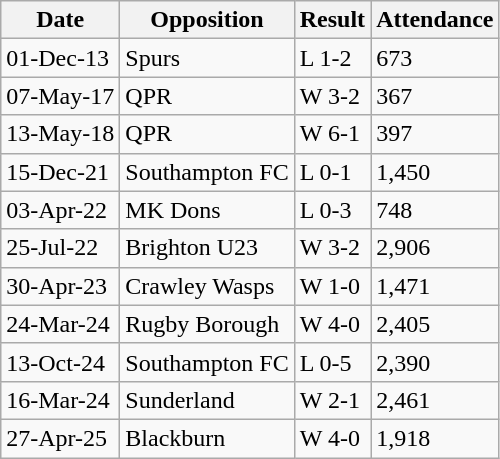<table class="wikitable">
<tr>
<th>Date</th>
<th>Opposition</th>
<th>Result</th>
<th>Attendance</th>
</tr>
<tr>
<td>01-Dec-13</td>
<td>Spurs</td>
<td>L 1-2</td>
<td>673</td>
</tr>
<tr>
<td>07-May-17</td>
<td>QPR</td>
<td>W 3-2</td>
<td>367</td>
</tr>
<tr>
<td>13-May-18</td>
<td>QPR</td>
<td>W 6-1</td>
<td>397</td>
</tr>
<tr>
<td>15-Dec-21</td>
<td>Southampton FC</td>
<td>L 0-1</td>
<td>1,450</td>
</tr>
<tr>
<td>03-Apr-22</td>
<td>MK Dons</td>
<td>L 0-3</td>
<td>748</td>
</tr>
<tr>
<td>25-Jul-22</td>
<td>Brighton U23</td>
<td>W 3-2</td>
<td>2,906</td>
</tr>
<tr>
<td>30-Apr-23</td>
<td>Crawley Wasps</td>
<td>W 1-0</td>
<td>1,471</td>
</tr>
<tr>
<td>24-Mar-24</td>
<td>Rugby Borough</td>
<td>W 4-0</td>
<td>2,405</td>
</tr>
<tr>
<td>13-Oct-24</td>
<td>Southampton FC</td>
<td>L 0-5</td>
<td>2,390</td>
</tr>
<tr>
<td>16-Mar-24</td>
<td>Sunderland</td>
<td>W 2-1</td>
<td>2,461</td>
</tr>
<tr>
<td>27-Apr-25</td>
<td>Blackburn</td>
<td>W 4-0</td>
<td>1,918</td>
</tr>
</table>
